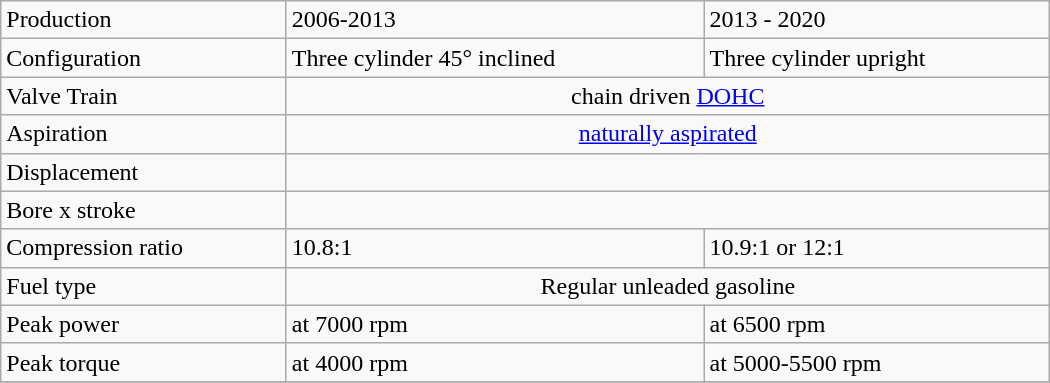<table class="wikitable" width="700px">
<tr>
<td>Production</td>
<td>2006-2013</td>
<td>2013 - 2020</td>
</tr>
<tr>
<td>Configuration</td>
<td>Three cylinder 45° inclined</td>
<td>Three cylinder upright</td>
</tr>
<tr>
<td>Valve Train</td>
<td colspan="2" align="Center">chain driven <a href='#'>DOHC</a></td>
</tr>
<tr>
<td>Aspiration</td>
<td colspan="2" align="Center"><a href='#'>naturally aspirated</a></td>
</tr>
<tr>
<td>Displacement</td>
<td colspan="2" align="Center"></td>
</tr>
<tr>
<td>Bore x stroke</td>
<td colspan="2" align="Center"></td>
</tr>
<tr>
<td>Compression ratio</td>
<td>10.8:1</td>
<td>10.9:1 or 12:1</td>
</tr>
<tr>
<td>Fuel type</td>
<td colspan="2" align="Center">Regular unleaded gasoline</td>
</tr>
<tr>
<td>Peak power</td>
<td> at 7000 rpm</td>
<td> at 6500 rpm</td>
</tr>
<tr>
<td>Peak torque</td>
<td> at 4000 rpm</td>
<td> at 5000-5500 rpm</td>
</tr>
<tr>
</tr>
</table>
